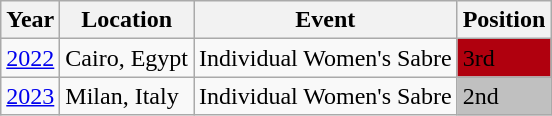<table class="wikitable">
<tr>
<th>Year</th>
<th>Location</th>
<th>Event</th>
<th>Position</th>
</tr>
<tr>
<td><a href='#'>2022</a></td>
<td>Cairo, Egypt</td>
<td>Individual Women's Sabre</td>
<td bgcolor="bronze">3rd</td>
</tr>
<tr>
<td><a href='#'>2023</a></td>
<td>Milan, Italy</td>
<td>Individual Women's Sabre</td>
<td bgcolor="silver">2nd</td>
</tr>
</table>
